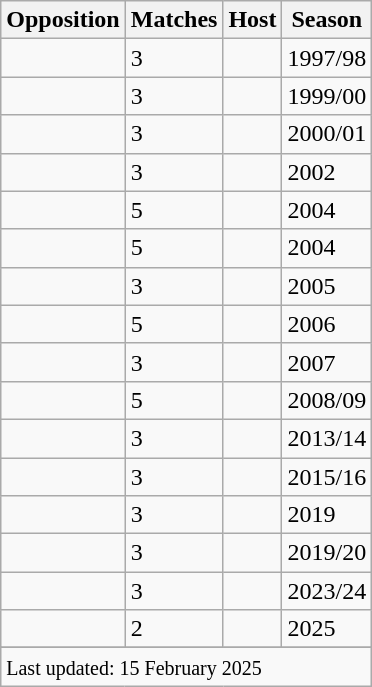<table class="wikitable plainrowheaders sortable">
<tr>
<th scope=col>Opposition</th>
<th scope=col style="text-align:center">Matches</th>
<th scope=col>Host</th>
<th scope=col style="text-align:center">Season</th>
</tr>
<tr>
<td></td>
<td>3</td>
<td></td>
<td>1997/98</td>
</tr>
<tr>
<td></td>
<td>3</td>
<td></td>
<td>1999/00</td>
</tr>
<tr>
<td></td>
<td>3</td>
<td></td>
<td>2000/01</td>
</tr>
<tr>
<td></td>
<td>3</td>
<td></td>
<td>2002</td>
</tr>
<tr>
<td></td>
<td>5</td>
<td></td>
<td>2004</td>
</tr>
<tr>
<td></td>
<td>5</td>
<td></td>
<td>2004</td>
</tr>
<tr>
<td></td>
<td>3</td>
<td></td>
<td>2005</td>
</tr>
<tr>
<td></td>
<td>5</td>
<td></td>
<td>2006</td>
</tr>
<tr>
<td></td>
<td>3</td>
<td></td>
<td>2007</td>
</tr>
<tr>
<td></td>
<td>5</td>
<td></td>
<td>2008/09</td>
</tr>
<tr>
<td></td>
<td>3</td>
<td></td>
<td>2013/14</td>
</tr>
<tr>
<td></td>
<td>3</td>
<td></td>
<td>2015/16</td>
</tr>
<tr>
<td></td>
<td>3</td>
<td></td>
<td>2019</td>
</tr>
<tr>
<td></td>
<td>3</td>
<td></td>
<td>2019/20</td>
</tr>
<tr>
<td></td>
<td>3</td>
<td></td>
<td>2023/24</td>
</tr>
<tr>
<td></td>
<td>2</td>
<td></td>
<td>2025</td>
</tr>
<tr>
</tr>
<tr class=sortbottom>
<td colspan=5><small>Last updated: 15 February 2025</small></td>
</tr>
</table>
